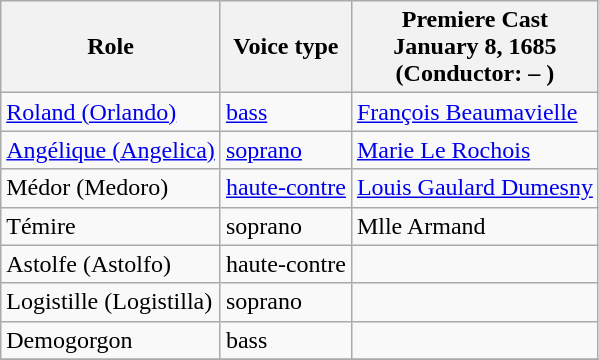<table class="wikitable">
<tr>
<th>Role</th>
<th>Voice type</th>
<th>Premiere Cast<br>January 8, 1685<br>(Conductor: – )</th>
</tr>
<tr>
<td><a href='#'>Roland (Orlando)</a></td>
<td><a href='#'>bass</a></td>
<td><a href='#'>François Beaumavielle</a></td>
</tr>
<tr>
<td><a href='#'>Angélique (Angelica)</a></td>
<td><a href='#'>soprano</a></td>
<td><a href='#'>Marie Le Rochois</a></td>
</tr>
<tr>
<td>Médor (Medoro)</td>
<td><a href='#'>haute-contre</a></td>
<td><a href='#'>Louis Gaulard Dumesny</a></td>
</tr>
<tr>
<td>Témire</td>
<td>soprano</td>
<td>Mlle Armand</td>
</tr>
<tr>
<td>Astolfe (Astolfo)</td>
<td>haute-contre</td>
<td></td>
</tr>
<tr>
<td>Logistille (Logistilla)</td>
<td>soprano</td>
<td></td>
</tr>
<tr>
<td>Demogorgon</td>
<td>bass</td>
<td></td>
</tr>
<tr>
</tr>
</table>
